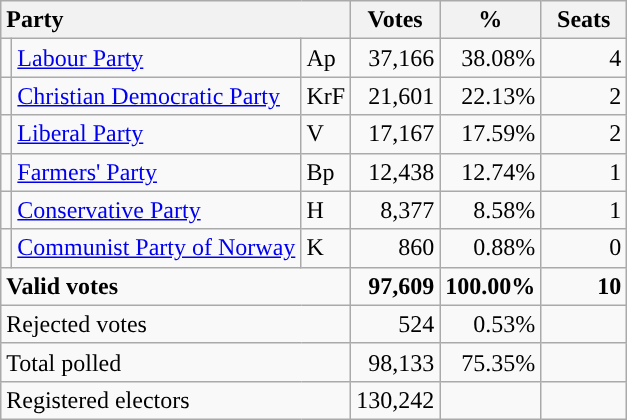<table class="wikitable" border="1" style="text-align:right;">
<tr>
<th style="text-align:left;" colspan=3>Party</th>
<th align=center width="50">Votes</th>
<th align=center width="50">%</th>
<th align=center width="50">Seats</th>
</tr>
<tr>
<td style="color:inherit;background:"></td>
<td align=left><a href='#'>Labour Party</a></td>
<td align=left>Ap</td>
<td>37,166</td>
<td>38.08%</td>
<td>4</td>
</tr>
<tr>
<td style="color:inherit;background:"></td>
<td align=left><a href='#'>Christian Democratic Party</a></td>
<td align=left>KrF</td>
<td>21,601</td>
<td>22.13%</td>
<td>2</td>
</tr>
<tr>
<td style="color:inherit;background:"></td>
<td align=left><a href='#'>Liberal Party</a></td>
<td align=left>V</td>
<td>17,167</td>
<td>17.59%</td>
<td>2</td>
</tr>
<tr>
<td style="color:inherit;background:"></td>
<td align=left><a href='#'>Farmers' Party</a></td>
<td align=left>Bp</td>
<td>12,438</td>
<td>12.74%</td>
<td>1</td>
</tr>
<tr>
<td style="color:inherit;background:"></td>
<td align=left><a href='#'>Conservative Party</a></td>
<td align=left>H</td>
<td>8,377</td>
<td>8.58%</td>
<td>1</td>
</tr>
<tr>
<td style="color:inherit;background:"></td>
<td align=left><a href='#'>Communist Party of Norway</a></td>
<td align=left>K</td>
<td>860</td>
<td>0.88%</td>
<td>0</td>
</tr>
<tr style="font-weight:bold">
<td align=left colspan=3>Valid votes</td>
<td>97,609</td>
<td>100.00%</td>
<td>10</td>
</tr>
<tr>
<td align=left colspan=3>Rejected votes</td>
<td>524</td>
<td>0.53%</td>
<td></td>
</tr>
<tr>
<td align=left colspan=3>Total polled</td>
<td>98,133</td>
<td>75.35%</td>
<td></td>
</tr>
<tr>
<td align=left colspan=3>Registered electors</td>
<td>130,242</td>
<td></td>
<td></td>
</tr>
</table>
